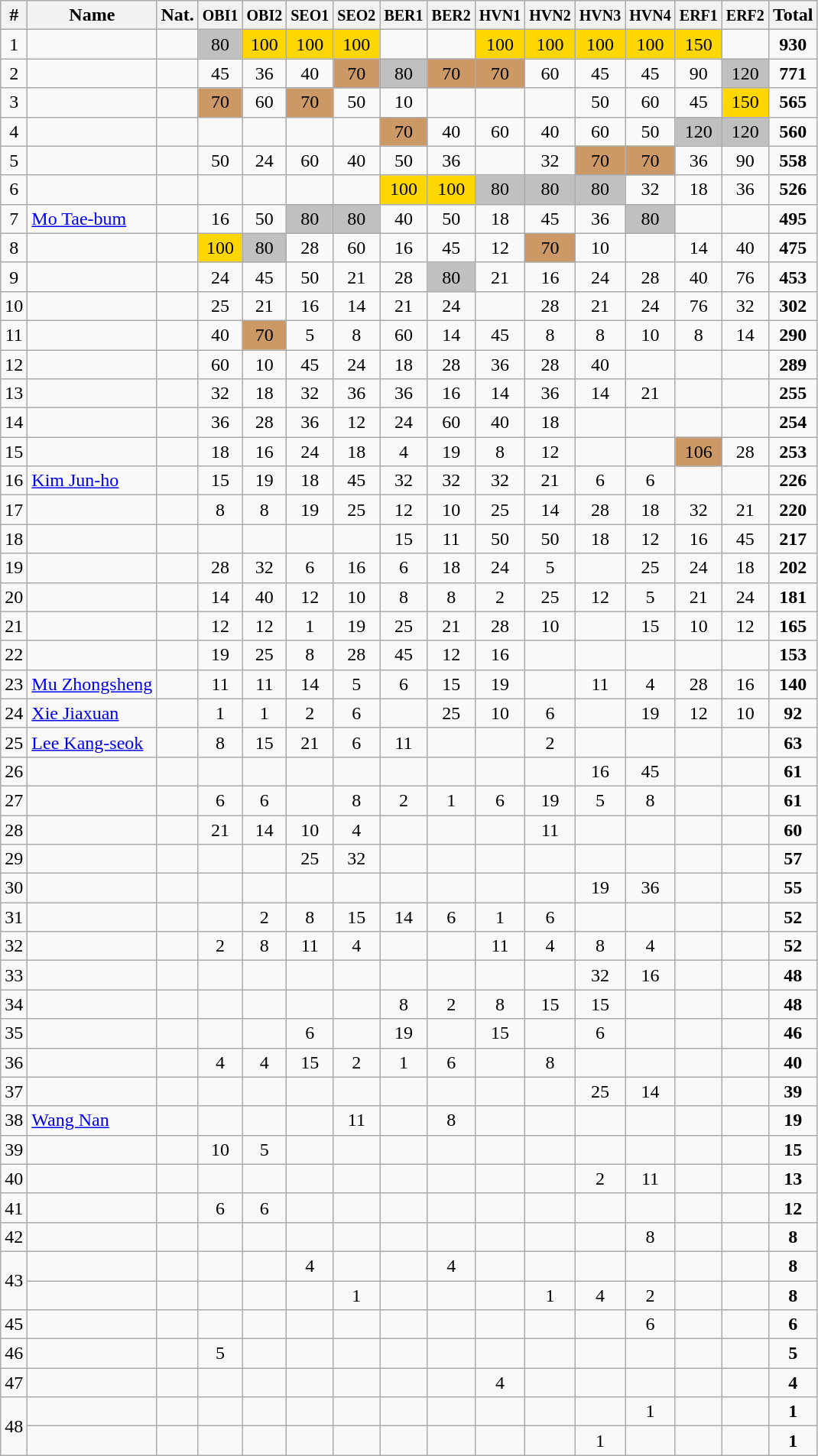<table class="wikitable sortable" style="text-align:center;">
<tr>
<th>#</th>
<th>Name</th>
<th>Nat.</th>
<th><small>OBI1</small></th>
<th><small>OBI2</small></th>
<th><small>SEO1</small></th>
<th><small>SEO2</small></th>
<th><small>BER1 </small></th>
<th><small>BER2</small></th>
<th><small>HVN1</small></th>
<th><small>HVN2</small></th>
<th><small>HVN3 </small></th>
<th><small>HVN4</small></th>
<th><small>ERF1</small></th>
<th><small>ERF2</small></th>
<th>Total</th>
</tr>
<tr>
<td>1</td>
<td align=left></td>
<td></td>
<td bgcolor=silver>80</td>
<td bgcolor=gold>100</td>
<td bgcolor=gold>100</td>
<td bgcolor=gold>100</td>
<td></td>
<td></td>
<td bgcolor=gold>100</td>
<td bgcolor=gold>100</td>
<td bgcolor=gold>100</td>
<td bgcolor=gold>100</td>
<td bgcolor=gold>150</td>
<td></td>
<td><strong>930</strong></td>
</tr>
<tr>
<td>2</td>
<td align=left></td>
<td></td>
<td>45</td>
<td>36</td>
<td>40</td>
<td bgcolor=cc9966>70</td>
<td bgcolor=silver>80</td>
<td bgcolor=cc9966>70</td>
<td bgcolor=cc9966>70</td>
<td>60</td>
<td>45</td>
<td>45</td>
<td>90</td>
<td bgcolor=silver>120</td>
<td><strong>771</strong></td>
</tr>
<tr>
<td>3</td>
<td align=left></td>
<td></td>
<td bgcolor=cc9966>70</td>
<td>60</td>
<td bgcolor=cc9966>70</td>
<td>50</td>
<td>10</td>
<td></td>
<td></td>
<td></td>
<td>50</td>
<td>60</td>
<td>45</td>
<td bgcolor=gold>150</td>
<td><strong>565</strong></td>
</tr>
<tr>
<td>4</td>
<td align=left></td>
<td></td>
<td></td>
<td></td>
<td></td>
<td></td>
<td bgcolor=cc9966>70</td>
<td>40</td>
<td>60</td>
<td>40</td>
<td>60</td>
<td>50</td>
<td bgcolor=silver>120</td>
<td bgcolor=silver>120</td>
<td><strong>560</strong></td>
</tr>
<tr>
<td>5</td>
<td align=left></td>
<td></td>
<td>50</td>
<td>24</td>
<td>60</td>
<td>40</td>
<td>50</td>
<td>36</td>
<td></td>
<td>32</td>
<td bgcolor=cc9966>70</td>
<td bgcolor=cc9966>70</td>
<td>36</td>
<td>90</td>
<td><strong>558</strong></td>
</tr>
<tr>
<td>6</td>
<td align=left></td>
<td></td>
<td></td>
<td></td>
<td></td>
<td></td>
<td bgcolor=gold>100</td>
<td bgcolor=gold>100</td>
<td bgcolor=silver>80</td>
<td bgcolor=silver>80</td>
<td bgcolor=silver>80</td>
<td>32</td>
<td>18</td>
<td>36</td>
<td><strong>526</strong></td>
</tr>
<tr>
<td>7</td>
<td align=left><a href='#'>Mo Tae-bum</a></td>
<td></td>
<td>16</td>
<td>50</td>
<td bgcolor=silver>80</td>
<td bgcolor=silver>80</td>
<td>40</td>
<td>50</td>
<td>18</td>
<td>45</td>
<td>36</td>
<td bgcolor=silver>80</td>
<td></td>
<td></td>
<td><strong>495</strong></td>
</tr>
<tr>
<td>8</td>
<td align=left></td>
<td></td>
<td bgcolor=gold>100</td>
<td bgcolor=silver>80</td>
<td>28</td>
<td>60</td>
<td>16</td>
<td>45</td>
<td>12</td>
<td bgcolor=cc9966>70</td>
<td>10</td>
<td></td>
<td>14</td>
<td>40</td>
<td><strong>475</strong></td>
</tr>
<tr>
<td>9</td>
<td align=left></td>
<td></td>
<td>24</td>
<td>45</td>
<td>50</td>
<td>21</td>
<td>28</td>
<td bgcolor=silver>80</td>
<td>21</td>
<td>16</td>
<td>24</td>
<td>28</td>
<td>40</td>
<td>76</td>
<td><strong>453</strong></td>
</tr>
<tr>
<td>10</td>
<td align=left></td>
<td></td>
<td>25</td>
<td>21</td>
<td>16</td>
<td>14</td>
<td>21</td>
<td>24</td>
<td></td>
<td>28</td>
<td>21</td>
<td>24</td>
<td>76</td>
<td>32</td>
<td><strong>302</strong></td>
</tr>
<tr>
<td>11</td>
<td align=left></td>
<td></td>
<td>40</td>
<td bgcolor=cc9966>70</td>
<td>5</td>
<td>8</td>
<td>60</td>
<td>14</td>
<td>45</td>
<td>8</td>
<td>8</td>
<td>10</td>
<td>8</td>
<td>14</td>
<td><strong>290</strong></td>
</tr>
<tr>
<td>12</td>
<td align=left></td>
<td></td>
<td>60</td>
<td>10</td>
<td>45</td>
<td>24</td>
<td>18</td>
<td>28</td>
<td>36</td>
<td>28</td>
<td>40</td>
<td></td>
<td></td>
<td></td>
<td><strong>289</strong></td>
</tr>
<tr>
<td>13</td>
<td align=left></td>
<td></td>
<td>32</td>
<td>18</td>
<td>32</td>
<td>36</td>
<td>36</td>
<td>16</td>
<td>14</td>
<td>36</td>
<td>14</td>
<td>21</td>
<td></td>
<td></td>
<td><strong>255</strong></td>
</tr>
<tr>
<td>14</td>
<td align=left></td>
<td></td>
<td>36</td>
<td>28</td>
<td>36</td>
<td>12</td>
<td>24</td>
<td>60</td>
<td>40</td>
<td>18</td>
<td></td>
<td></td>
<td></td>
<td></td>
<td><strong>254</strong></td>
</tr>
<tr>
<td>15</td>
<td align=left></td>
<td></td>
<td>18</td>
<td>16</td>
<td>24</td>
<td>18</td>
<td>4</td>
<td>19</td>
<td>8</td>
<td>12</td>
<td></td>
<td></td>
<td bgcolor=cc9966>106</td>
<td>28</td>
<td><strong>253</strong></td>
</tr>
<tr>
<td>16</td>
<td align=left><a href='#'>Kim Jun-ho</a></td>
<td></td>
<td>15</td>
<td>19</td>
<td>18</td>
<td>45</td>
<td>32</td>
<td>32</td>
<td>32</td>
<td>21</td>
<td>6</td>
<td>6</td>
<td></td>
<td></td>
<td><strong>226</strong></td>
</tr>
<tr>
<td>17</td>
<td align=left></td>
<td></td>
<td>8</td>
<td>8</td>
<td>19</td>
<td>25</td>
<td>12</td>
<td>10</td>
<td>25</td>
<td>14</td>
<td>28</td>
<td>18</td>
<td>32</td>
<td>21</td>
<td><strong>220</strong></td>
</tr>
<tr>
<td>18</td>
<td align=left></td>
<td></td>
<td></td>
<td></td>
<td></td>
<td></td>
<td>15</td>
<td>11</td>
<td>50</td>
<td>50</td>
<td>18</td>
<td>12</td>
<td>16</td>
<td>45</td>
<td><strong>217</strong></td>
</tr>
<tr>
<td>19</td>
<td align=left></td>
<td></td>
<td>28</td>
<td>32</td>
<td>6</td>
<td>16</td>
<td>6</td>
<td>18</td>
<td>24</td>
<td>5</td>
<td></td>
<td>25</td>
<td>24</td>
<td>18</td>
<td><strong>202</strong></td>
</tr>
<tr>
<td>20</td>
<td align=left></td>
<td></td>
<td>14</td>
<td>40</td>
<td>12</td>
<td>10</td>
<td>8</td>
<td>8</td>
<td>2</td>
<td>25</td>
<td>12</td>
<td>5</td>
<td>21</td>
<td>24</td>
<td><strong>181</strong></td>
</tr>
<tr>
<td>21</td>
<td align=left></td>
<td></td>
<td>12</td>
<td>12</td>
<td>1</td>
<td>19</td>
<td>25</td>
<td>21</td>
<td>28</td>
<td>10</td>
<td></td>
<td>15</td>
<td>10</td>
<td>12</td>
<td><strong>165</strong></td>
</tr>
<tr>
<td>22</td>
<td align=left></td>
<td></td>
<td>19</td>
<td>25</td>
<td>8</td>
<td>28</td>
<td>45</td>
<td>12</td>
<td>16</td>
<td></td>
<td></td>
<td></td>
<td></td>
<td></td>
<td><strong>153</strong></td>
</tr>
<tr>
<td>23</td>
<td align=left><a href='#'>Mu Zhongsheng</a></td>
<td></td>
<td>11</td>
<td>11</td>
<td>14</td>
<td>5</td>
<td>6</td>
<td>15</td>
<td>19</td>
<td></td>
<td>11</td>
<td>4</td>
<td>28</td>
<td>16</td>
<td><strong>140</strong></td>
</tr>
<tr>
<td>24</td>
<td align=left><a href='#'>Xie Jiaxuan</a></td>
<td></td>
<td>1</td>
<td>1</td>
<td>2</td>
<td>6</td>
<td></td>
<td>25</td>
<td>10</td>
<td>6</td>
<td></td>
<td>19</td>
<td>12</td>
<td>10</td>
<td><strong>92</strong></td>
</tr>
<tr>
<td>25</td>
<td align=left><a href='#'>Lee Kang-seok</a></td>
<td></td>
<td>8</td>
<td>15</td>
<td>21</td>
<td>6</td>
<td>11</td>
<td></td>
<td></td>
<td>2</td>
<td></td>
<td></td>
<td></td>
<td></td>
<td><strong>63</strong></td>
</tr>
<tr>
<td>26</td>
<td align=left></td>
<td></td>
<td></td>
<td></td>
<td></td>
<td></td>
<td></td>
<td></td>
<td></td>
<td></td>
<td>16</td>
<td>45</td>
<td></td>
<td></td>
<td><strong>61</strong></td>
</tr>
<tr>
<td>27</td>
<td align=left></td>
<td></td>
<td>6</td>
<td>6</td>
<td></td>
<td>8</td>
<td>2</td>
<td>1</td>
<td>6</td>
<td>19</td>
<td>5</td>
<td>8</td>
<td></td>
<td></td>
<td><strong>61</strong></td>
</tr>
<tr>
<td>28</td>
<td align=left></td>
<td></td>
<td>21</td>
<td>14</td>
<td>10</td>
<td>4</td>
<td></td>
<td></td>
<td></td>
<td>11</td>
<td></td>
<td></td>
<td></td>
<td></td>
<td><strong>60</strong></td>
</tr>
<tr>
<td>29</td>
<td align=left></td>
<td></td>
<td></td>
<td></td>
<td>25</td>
<td>32</td>
<td></td>
<td></td>
<td></td>
<td></td>
<td></td>
<td></td>
<td></td>
<td></td>
<td><strong>57</strong></td>
</tr>
<tr>
<td>30</td>
<td align=left></td>
<td></td>
<td></td>
<td></td>
<td></td>
<td></td>
<td></td>
<td></td>
<td></td>
<td></td>
<td>19</td>
<td>36</td>
<td></td>
<td></td>
<td><strong>55</strong></td>
</tr>
<tr>
<td>31</td>
<td align=left></td>
<td></td>
<td></td>
<td>2</td>
<td>8</td>
<td>15</td>
<td>14</td>
<td>6</td>
<td>1</td>
<td>6</td>
<td></td>
<td></td>
<td></td>
<td></td>
<td><strong>52</strong></td>
</tr>
<tr>
<td>32</td>
<td align=left></td>
<td></td>
<td>2</td>
<td>8</td>
<td>11</td>
<td>4</td>
<td></td>
<td></td>
<td>11</td>
<td>4</td>
<td>8</td>
<td>4</td>
<td></td>
<td></td>
<td><strong>52</strong></td>
</tr>
<tr>
<td>33</td>
<td align=left></td>
<td></td>
<td></td>
<td></td>
<td></td>
<td></td>
<td></td>
<td></td>
<td></td>
<td></td>
<td>32</td>
<td>16</td>
<td></td>
<td></td>
<td><strong>48</strong></td>
</tr>
<tr>
<td>34</td>
<td align=left></td>
<td></td>
<td></td>
<td></td>
<td></td>
<td></td>
<td>8</td>
<td>2</td>
<td>8</td>
<td>15</td>
<td>15</td>
<td></td>
<td></td>
<td></td>
<td><strong>48</strong></td>
</tr>
<tr>
<td>35</td>
<td align=left></td>
<td></td>
<td></td>
<td></td>
<td>6</td>
<td></td>
<td>19</td>
<td></td>
<td>15</td>
<td></td>
<td>6</td>
<td></td>
<td></td>
<td></td>
<td><strong>46</strong></td>
</tr>
<tr>
<td>36</td>
<td align=left></td>
<td></td>
<td>4</td>
<td>4</td>
<td>15</td>
<td>2</td>
<td>1</td>
<td>6</td>
<td></td>
<td>8</td>
<td></td>
<td></td>
<td></td>
<td></td>
<td><strong>40</strong></td>
</tr>
<tr>
<td>37</td>
<td align=left></td>
<td></td>
<td></td>
<td></td>
<td></td>
<td></td>
<td></td>
<td></td>
<td></td>
<td></td>
<td>25</td>
<td>14</td>
<td></td>
<td></td>
<td><strong>39</strong></td>
</tr>
<tr>
<td>38</td>
<td align=left><a href='#'>Wang Nan</a></td>
<td></td>
<td></td>
<td></td>
<td></td>
<td>11</td>
<td></td>
<td>8</td>
<td></td>
<td></td>
<td></td>
<td></td>
<td></td>
<td></td>
<td><strong>19</strong></td>
</tr>
<tr>
<td>39</td>
<td align=left></td>
<td></td>
<td>10</td>
<td>5</td>
<td></td>
<td></td>
<td></td>
<td></td>
<td></td>
<td></td>
<td></td>
<td></td>
<td></td>
<td></td>
<td><strong>15</strong></td>
</tr>
<tr>
<td>40</td>
<td align=left></td>
<td></td>
<td></td>
<td></td>
<td></td>
<td></td>
<td></td>
<td></td>
<td></td>
<td></td>
<td>2</td>
<td>11</td>
<td></td>
<td></td>
<td><strong>13</strong></td>
</tr>
<tr>
<td>41</td>
<td align=left></td>
<td></td>
<td>6</td>
<td>6</td>
<td></td>
<td></td>
<td></td>
<td></td>
<td></td>
<td></td>
<td></td>
<td></td>
<td></td>
<td></td>
<td><strong>12</strong></td>
</tr>
<tr>
<td>42</td>
<td align=left></td>
<td></td>
<td></td>
<td></td>
<td></td>
<td></td>
<td></td>
<td></td>
<td></td>
<td></td>
<td></td>
<td>8</td>
<td></td>
<td></td>
<td><strong>8</strong></td>
</tr>
<tr>
<td rowspan=2>43</td>
<td align=left></td>
<td></td>
<td></td>
<td></td>
<td>4</td>
<td></td>
<td></td>
<td>4</td>
<td></td>
<td></td>
<td></td>
<td></td>
<td></td>
<td></td>
<td><strong>8</strong></td>
</tr>
<tr>
<td align=left></td>
<td></td>
<td></td>
<td></td>
<td></td>
<td>1</td>
<td></td>
<td></td>
<td></td>
<td>1</td>
<td>4</td>
<td>2</td>
<td></td>
<td></td>
<td><strong>8</strong></td>
</tr>
<tr>
<td>45</td>
<td align=left></td>
<td></td>
<td></td>
<td></td>
<td></td>
<td></td>
<td></td>
<td></td>
<td></td>
<td></td>
<td></td>
<td>6</td>
<td></td>
<td></td>
<td><strong>6</strong></td>
</tr>
<tr>
<td>46</td>
<td align=left></td>
<td></td>
<td>5</td>
<td></td>
<td></td>
<td></td>
<td></td>
<td></td>
<td></td>
<td></td>
<td></td>
<td></td>
<td></td>
<td></td>
<td><strong>5</strong></td>
</tr>
<tr>
<td>47</td>
<td align=left></td>
<td></td>
<td></td>
<td></td>
<td></td>
<td></td>
<td></td>
<td></td>
<td>4</td>
<td></td>
<td></td>
<td></td>
<td></td>
<td></td>
<td><strong>4</strong></td>
</tr>
<tr>
<td rowspan=2>48</td>
<td align=left></td>
<td></td>
<td></td>
<td></td>
<td></td>
<td></td>
<td></td>
<td></td>
<td></td>
<td></td>
<td></td>
<td>1</td>
<td></td>
<td></td>
<td><strong>1</strong></td>
</tr>
<tr>
<td align=left></td>
<td></td>
<td></td>
<td></td>
<td></td>
<td></td>
<td></td>
<td></td>
<td></td>
<td></td>
<td>1</td>
<td></td>
<td></td>
<td></td>
<td><strong>1</strong></td>
</tr>
</table>
